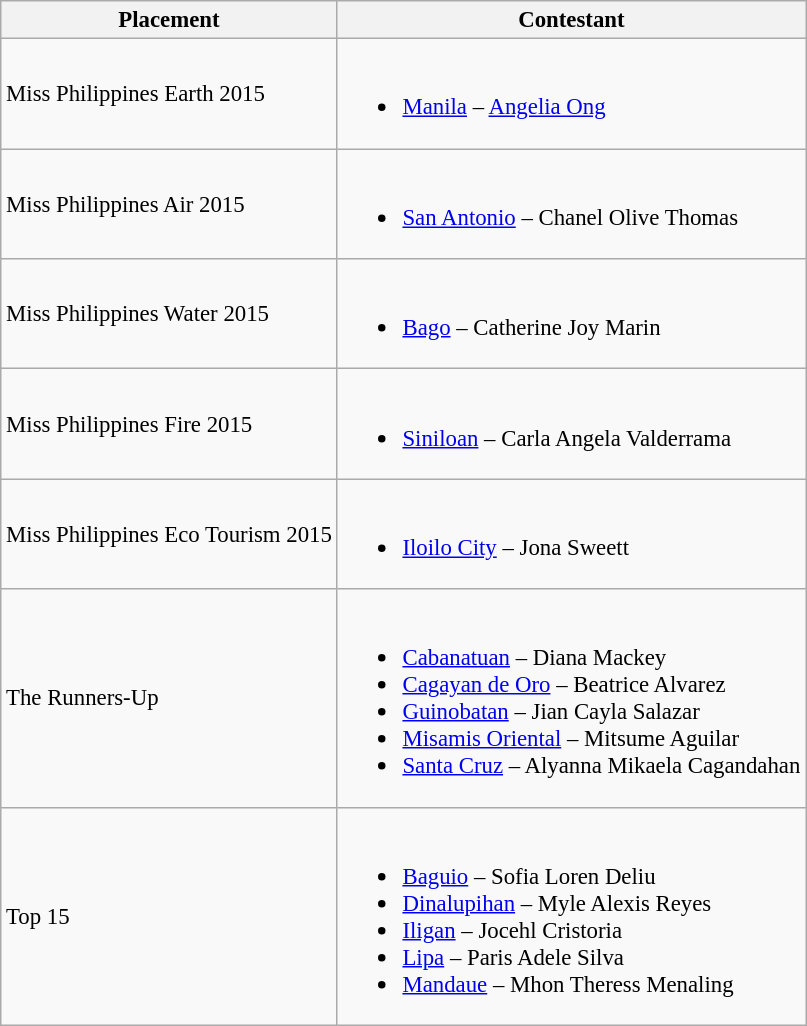<table class="wikitable sortable" style="font-size: 95%;">
<tr>
<th>Placement</th>
<th>Contestant</th>
</tr>
<tr>
<td>Miss Philippines Earth 2015</td>
<td><br><ul><li><a href='#'>Manila</a> – <a href='#'>Angelia Ong</a></li></ul></td>
</tr>
<tr>
<td>Miss Philippines Air 2015</td>
<td><br><ul><li><a href='#'>San Antonio</a> – Chanel Olive Thomas</li></ul></td>
</tr>
<tr>
<td>Miss Philippines Water 2015</td>
<td><br><ul><li><a href='#'>Bago</a> – Catherine Joy Marin</li></ul></td>
</tr>
<tr>
<td>Miss Philippines Fire 2015</td>
<td><br><ul><li><a href='#'>Siniloan</a> – Carla Angela Valderrama</li></ul></td>
</tr>
<tr>
<td>Miss Philippines Eco Tourism 2015</td>
<td><br><ul><li><a href='#'>Iloilo City</a> – Jona Sweett</li></ul></td>
</tr>
<tr>
<td>The Runners-Up</td>
<td><br><ul><li><a href='#'>Cabanatuan</a> – Diana Mackey</li><li><a href='#'>Cagayan de Oro</a> – Beatrice Alvarez</li><li><a href='#'>Guinobatan</a> – Jian Cayla Salazar</li><li><a href='#'>Misamis Oriental</a> – Mitsume Aguilar</li><li><a href='#'>Santa Cruz</a> – Alyanna Mikaela Cagandahan</li></ul></td>
</tr>
<tr>
<td>Top 15</td>
<td><br><ul><li><a href='#'>Baguio</a> – Sofia Loren Deliu</li><li><a href='#'>Dinalupihan</a> – Myle Alexis Reyes</li><li><a href='#'>Iligan</a> – Jocehl Cristoria</li><li><a href='#'>Lipa</a> – Paris Adele Silva</li><li><a href='#'>Mandaue</a> – Mhon Theress Menaling</li></ul></td>
</tr>
</table>
